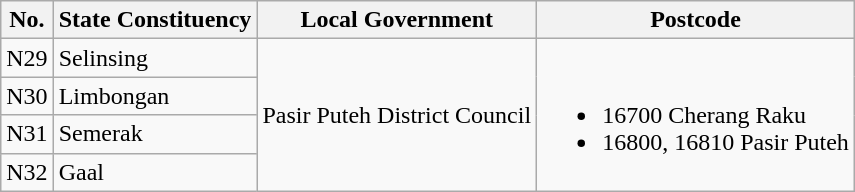<table class="wikitable">
<tr>
<th>No.</th>
<th>State Constituency</th>
<th>Local Government</th>
<th>Postcode</th>
</tr>
<tr>
<td>N29</td>
<td>Selinsing</td>
<td rowspan="4">Pasir Puteh District Council</td>
<td rowspan="4"><br><ul><li>16700 Cherang Raku</li><li>16800, 16810 Pasir Puteh</li></ul></td>
</tr>
<tr>
<td>N30</td>
<td>Limbongan</td>
</tr>
<tr>
<td>N31</td>
<td>Semerak</td>
</tr>
<tr>
<td>N32</td>
<td>Gaal</td>
</tr>
</table>
